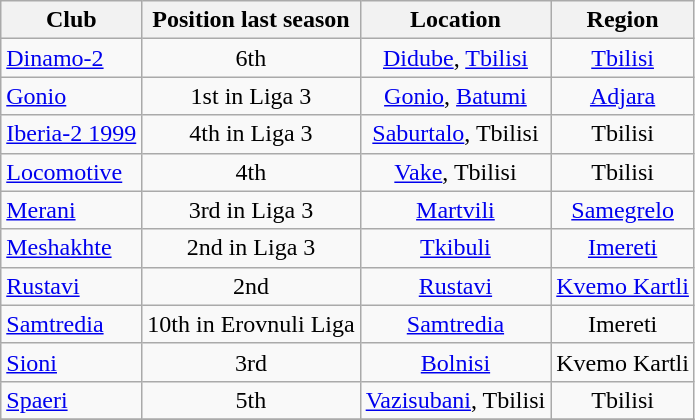<table class="wikitable sortable" style="text-align:center;">
<tr>
<th>Club</th>
<th>Position last season</th>
<th>Location</th>
<th>Region</th>
</tr>
<tr>
<td style="text-align:left;"><a href='#'>Dinamo-2</a></td>
<td>6th</td>
<td><a href='#'>Didube</a>, <a href='#'>Tbilisi</a></td>
<td><a href='#'>Tbilisi</a></td>
</tr>
<tr>
<td style="text-align:left;"><a href='#'>Gonio</a></td>
<td>1st in Liga 3</td>
<td><a href='#'>Gonio</a>, <a href='#'>Batumi</a></td>
<td><a href='#'>Adjara</a></td>
</tr>
<tr>
<td style="text-align:left;"><a href='#'>Iberia-2 1999</a></td>
<td>4th in Liga 3</td>
<td><a href='#'>Saburtalo</a>, Tbilisi</td>
<td>Tbilisi</td>
</tr>
<tr>
<td style="text-align:left;"><a href='#'>Locomotive</a></td>
<td>4th</td>
<td><a href='#'>Vake</a>, Tbilisi</td>
<td>Tbilisi</td>
</tr>
<tr>
<td style="text-align:left;"><a href='#'>Merani</a></td>
<td>3rd in Liga 3</td>
<td><a href='#'>Martvili</a></td>
<td><a href='#'>Samegrelo</a></td>
</tr>
<tr>
<td style="text-align:left;"><a href='#'> Meshakhte</a></td>
<td>2nd in Liga 3</td>
<td><a href='#'>Tkibuli</a></td>
<td><a href='#'>Imereti</a></td>
</tr>
<tr>
<td style="text-align:left;"><a href='#'>Rustavi</a></td>
<td>2nd</td>
<td><a href='#'>Rustavi</a></td>
<td><a href='#'>Kvemo Kartli</a></td>
</tr>
<tr>
<td style="text-align:left;"><a href='#'>Samtredia</a></td>
<td>10th in Erovnuli Liga</td>
<td><a href='#'>Samtredia</a></td>
<td>Imereti</td>
</tr>
<tr>
<td style="text-align:left;"><a href='#'>Sioni</a></td>
<td>3rd</td>
<td><a href='#'>Bolnisi</a></td>
<td>Kvemo Kartli</td>
</tr>
<tr>
<td style="text-align:left;"><a href='#'>Spaeri</a></td>
<td>5th</td>
<td><a href='#'>Vazisubani</a>, Tbilisi</td>
<td>Tbilisi</td>
</tr>
<tr>
</tr>
</table>
